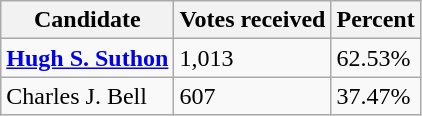<table class="wikitable">
<tr>
<th>Candidate</th>
<th>Votes received</th>
<th>Percent</th>
</tr>
<tr>
<td><strong><a href='#'>Hugh S. Suthon</a></strong></td>
<td>1,013</td>
<td>62.53%</td>
</tr>
<tr>
<td>Charles J. Bell</td>
<td>607</td>
<td>37.47%</td>
</tr>
</table>
